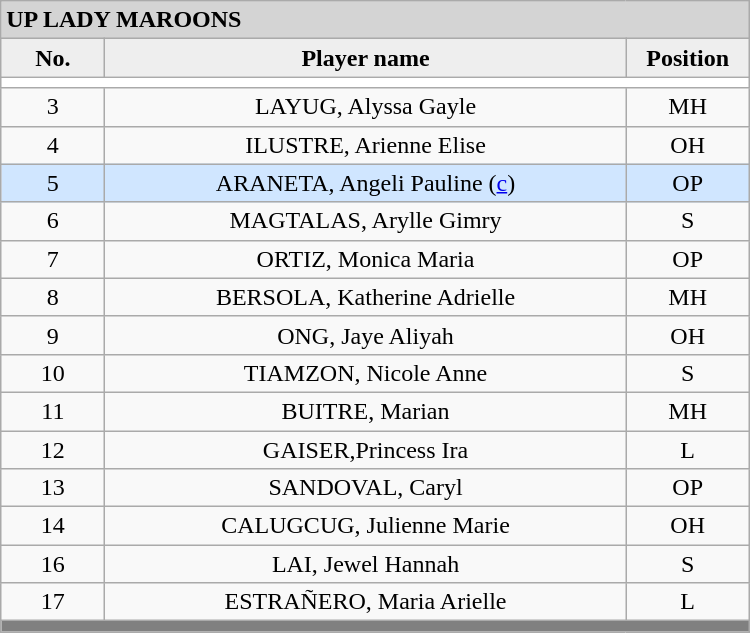<table class='wikitable mw-collapsible mw-collapsed' style='text-align: center; width: 500px; border: none;'>
<tr>
<th style="background:#D4D4D4; text-align:left;" colspan=3> UP LADY MAROONS</th>
</tr>
<tr style="background:#EEEEEE; font-weight:bold;">
<td width=10%>No.</td>
<td width=50%>Player name</td>
<td width=10%>Position</td>
</tr>
<tr style="background:#FFFFFF;">
<td colspan=3 align=center></td>
</tr>
<tr>
<td align=center>3</td>
<td>LAYUG, Alyssa Gayle</td>
<td align=center>MH</td>
</tr>
<tr>
<td align=center>4</td>
<td>ILUSTRE, Arienne Elise</td>
<td align=center>OH</td>
</tr>
<tr bgcolor=#D0E6FF>
<td align=center>5</td>
<td>ARANETA, Angeli Pauline (<a href='#'>c</a>)</td>
<td align=center>OP</td>
</tr>
<tr>
<td align=center>6</td>
<td>MAGTALAS, Arylle Gimry</td>
<td align=center>S</td>
</tr>
<tr>
<td align=center>7</td>
<td>ORTIZ, Monica Maria</td>
<td align=center>OP</td>
</tr>
<tr>
<td align=center>8</td>
<td>BERSOLA, Katherine Adrielle</td>
<td align=center>MH</td>
</tr>
<tr>
<td align=center>9</td>
<td>ONG, Jaye Aliyah</td>
<td align=center>OH</td>
</tr>
<tr>
<td align=center>10</td>
<td>TIAMZON, Nicole Anne</td>
<td align=center>S</td>
</tr>
<tr>
<td align=center>11</td>
<td>BUITRE, Marian</td>
<td align=center>MH</td>
</tr>
<tr>
<td align=center>12</td>
<td>GAISER,Princess Ira</td>
<td align=center>L</td>
</tr>
<tr>
<td align=center>13</td>
<td>SANDOVAL, Caryl</td>
<td align=center>OP</td>
</tr>
<tr>
<td align=center>14</td>
<td>CALUGCUG, Julienne Marie</td>
<td align=center>OH</td>
</tr>
<tr>
<td align=center>16</td>
<td>LAI, Jewel Hannah</td>
<td align=center>S</td>
</tr>
<tr>
<td align=center>17</td>
<td>ESTRAÑERO, Maria Arielle</td>
<td align=center>L</td>
</tr>
<tr>
<th style="background:gray;" colspan=3></th>
</tr>
<tr>
</tr>
</table>
